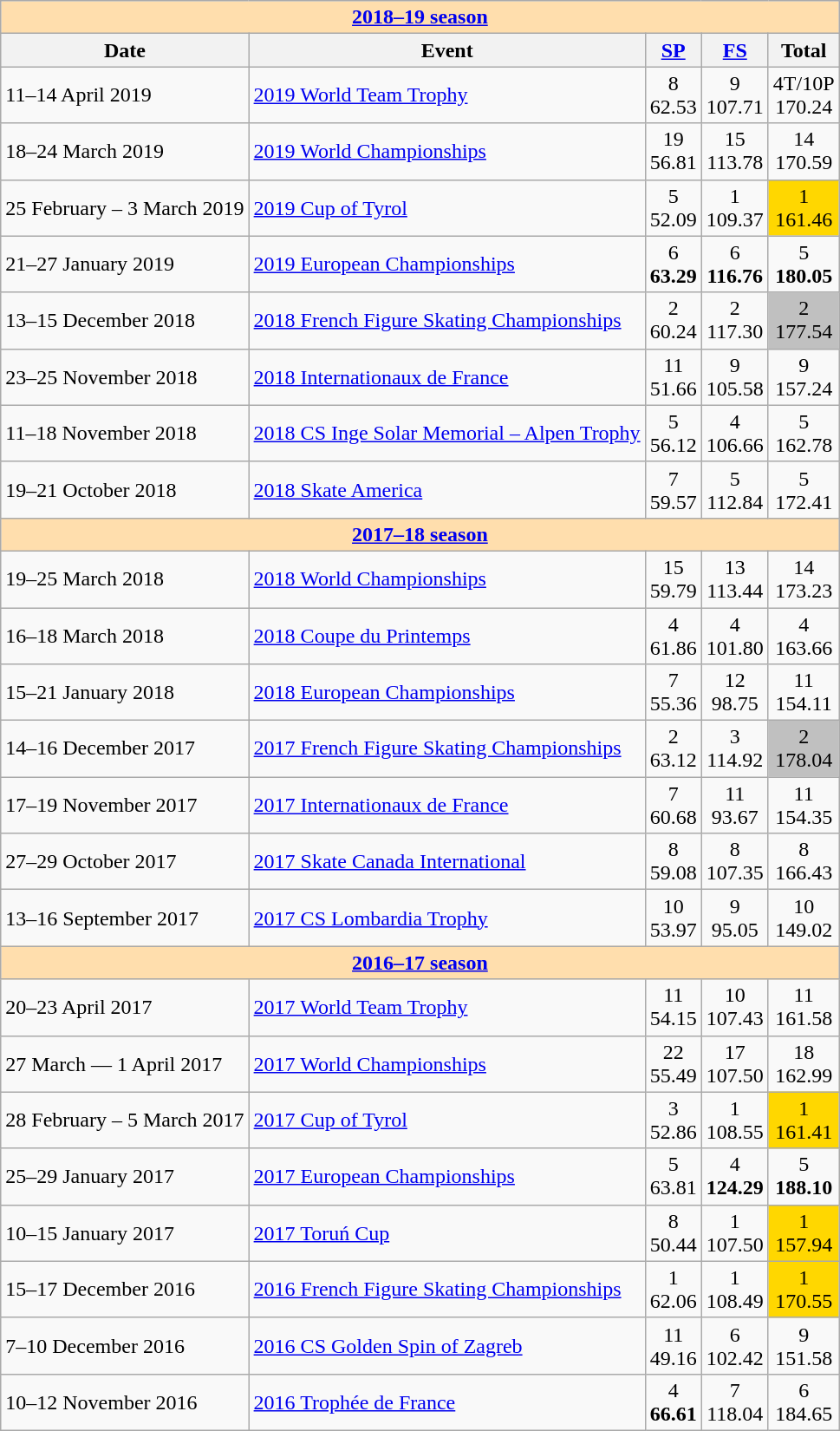<table class="wikitable">
<tr>
<td colspan="5" style="background-color: #ffdead; " align="center"><a href='#'><strong>2018–19 season</strong></a></td>
</tr>
<tr>
<th>Date</th>
<th>Event</th>
<th><a href='#'>SP</a></th>
<th><a href='#'>FS</a></th>
<th>Total</th>
</tr>
<tr>
<td>11–14 April 2019</td>
<td><a href='#'>2019 World Team Trophy</a></td>
<td align=center>8 <br> 62.53</td>
<td align=center>9 <br> 107.71</td>
<td align=center>4T/10P <br> 170.24</td>
</tr>
<tr>
<td>18–24 March 2019</td>
<td><a href='#'>2019 World Championships</a></td>
<td align=center>19 <br> 56.81</td>
<td align=center>15 <br> 113.78</td>
<td align=center>14 <br> 170.59</td>
</tr>
<tr>
<td>25 February – 3 March 2019</td>
<td><a href='#'>2019 Cup of Tyrol</a></td>
<td align=center>5 <br> 52.09</td>
<td align=center>1 <br> 109.37</td>
<td align=center bgcolor=gold>1 <br> 161.46</td>
</tr>
<tr>
<td>21–27 January 2019</td>
<td><a href='#'>2019 European Championships</a></td>
<td align=center>6 <br> <strong>63.29</strong></td>
<td align=center>6 <br> <strong>116.76</strong></td>
<td align=center>5 <br> <strong>180.05</strong></td>
</tr>
<tr>
<td>13–15 December 2018</td>
<td><a href='#'>2018 French Figure Skating Championships</a></td>
<td align=center>2 <br> 60.24</td>
<td align=center>2 <br> 117.30</td>
<td align=center bgcolor="silver">2 <br> 177.54</td>
</tr>
<tr>
<td>23–25 November 2018</td>
<td><a href='#'>2018 Internationaux de France</a></td>
<td align=center>11 <br> 51.66</td>
<td align=center>9 <br> 105.58</td>
<td align=center>9 <br> 157.24</td>
</tr>
<tr>
<td>11–18 November 2018</td>
<td><a href='#'>2018 CS Inge Solar Memorial – Alpen Trophy</a></td>
<td align=center>5 <br> 56.12</td>
<td align=center>4 <br> 106.66</td>
<td align=center>5 <br> 162.78</td>
</tr>
<tr>
<td>19–21 October 2018</td>
<td><a href='#'>2018 Skate America</a></td>
<td align=center>7 <br> 59.57</td>
<td align=center>5 <br> 112.84</td>
<td align=center>5 <br> 172.41</td>
</tr>
<tr>
<td colspan="5" style="background-color: #ffdead; " align="center"><a href='#'><strong>2017–18 season</strong></a></td>
</tr>
<tr>
<td>19–25 March 2018</td>
<td><a href='#'>2018 World Championships</a></td>
<td align=center>15 <br> 59.79</td>
<td align=center>13 <br> 113.44</td>
<td align=center>14 <br> 173.23</td>
</tr>
<tr>
<td>16–18 March 2018</td>
<td><a href='#'>2018 Coupe du Printemps</a></td>
<td align=center>4 <br> 61.86</td>
<td align=center>4 <br> 101.80</td>
<td align=center>4 <br> 163.66</td>
</tr>
<tr>
<td>15–21 January 2018</td>
<td><a href='#'>2018 European Championships</a></td>
<td align=center>7 <br> 55.36</td>
<td align=center>12 <br> 98.75</td>
<td align=center>11 <br> 154.11</td>
</tr>
<tr>
<td>14–16 December 2017</td>
<td><a href='#'>2017 French Figure Skating Championships</a></td>
<td align=center>2 <br> 63.12</td>
<td align=center>3 <br> 114.92</td>
<td align=center bgcolor="silver">2 <br> 178.04</td>
</tr>
<tr>
<td>17–19 November 2017</td>
<td><a href='#'>2017 Internationaux de France</a></td>
<td align=center>7 <br> 60.68</td>
<td align=center>11 <br> 93.67</td>
<td align=center>11 <br> 154.35</td>
</tr>
<tr>
<td>27–29 October 2017</td>
<td><a href='#'>2017 Skate Canada International</a></td>
<td align=center>8 <br> 59.08</td>
<td align=center>8 <br> 107.35</td>
<td align=center>8 <br> 166.43</td>
</tr>
<tr>
<td>13–16 September 2017</td>
<td><a href='#'>2017 CS Lombardia Trophy</a></td>
<td align=center>10 <br> 53.97</td>
<td align=center>9 <br> 95.05</td>
<td align=center>10 <br> 149.02</td>
</tr>
<tr>
<td colspan="5" style="background-color: #ffdead; " align="center"><a href='#'><strong>2016–17 season</strong></a></td>
</tr>
<tr>
<td>20–23 April 2017</td>
<td><a href='#'>2017 World Team Trophy</a></td>
<td align=center>11 <br> 54.15</td>
<td align=center>10 <br> 107.43</td>
<td align=center>11 <br> 161.58</td>
</tr>
<tr>
<td>27 March — 1 April 2017</td>
<td><a href='#'>2017 World Championships</a></td>
<td align=center>22 <br> 55.49</td>
<td align=center>17 <br> 107.50</td>
<td align=center>18 <br> 162.99</td>
</tr>
<tr>
<td>28 February – 5 March 2017</td>
<td><a href='#'>2017 Cup of Tyrol</a></td>
<td align=center>3 <br> 52.86</td>
<td align=center>1 <br> 108.55</td>
<td align=center bgcolor="gold">1 <br> 161.41</td>
</tr>
<tr>
<td>25–29 January 2017</td>
<td><a href='#'>2017 European Championships</a></td>
<td align=center>5 <br> 63.81</td>
<td align=center>4 <br> <strong>124.29</strong></td>
<td align=center>5 <br> <strong>188.10</strong></td>
</tr>
<tr>
<td>10–15 January 2017</td>
<td><a href='#'>2017 Toruń Cup</a></td>
<td align=center>8 <br> 50.44</td>
<td align=center>1 <br> 107.50</td>
<td align=center bgcolor="gold">1 <br> 157.94</td>
</tr>
<tr>
<td>15–17 December 2016</td>
<td><a href='#'>2016 French Figure Skating Championships</a></td>
<td align=center>1 <br> 62.06</td>
<td align=center>1 <br> 108.49</td>
<td align=center bgcolor="gold">1 <br> 170.55</td>
</tr>
<tr>
<td>7–10 December 2016</td>
<td><a href='#'>2016 CS Golden Spin of Zagreb</a></td>
<td align=center>11 <br> 49.16</td>
<td align=center>6 <br> 102.42</td>
<td align=center>9 <br> 151.58</td>
</tr>
<tr>
<td>10–12 November 2016</td>
<td><a href='#'>2016 Trophée de France</a></td>
<td align=center>4 <br> <strong>66.61</strong></td>
<td align=center>7 <br> 118.04</td>
<td align=center>6 <br> 184.65</td>
</tr>
</table>
